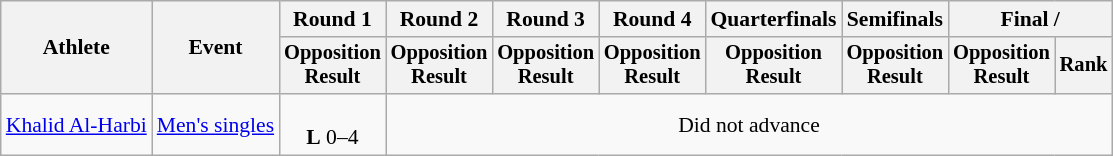<table class="wikitable" style="font-size:90%">
<tr>
<th rowspan="2">Athlete</th>
<th rowspan="2">Event</th>
<th>Round 1</th>
<th>Round 2</th>
<th>Round 3</th>
<th>Round 4</th>
<th>Quarterfinals</th>
<th>Semifinals</th>
<th colspan=2>Final / </th>
</tr>
<tr style="font-size:95%">
<th>Opposition<br>Result</th>
<th>Opposition<br>Result</th>
<th>Opposition<br>Result</th>
<th>Opposition<br>Result</th>
<th>Opposition<br>Result</th>
<th>Opposition<br>Result</th>
<th>Opposition<br>Result</th>
<th>Rank</th>
</tr>
<tr align=center>
<td align=left><a href='#'>Khalid Al-Harbi</a></td>
<td align=left><a href='#'>Men's singles</a></td>
<td><br><strong>L</strong> 0–4</td>
<td colspan=7>Did not advance</td>
</tr>
</table>
